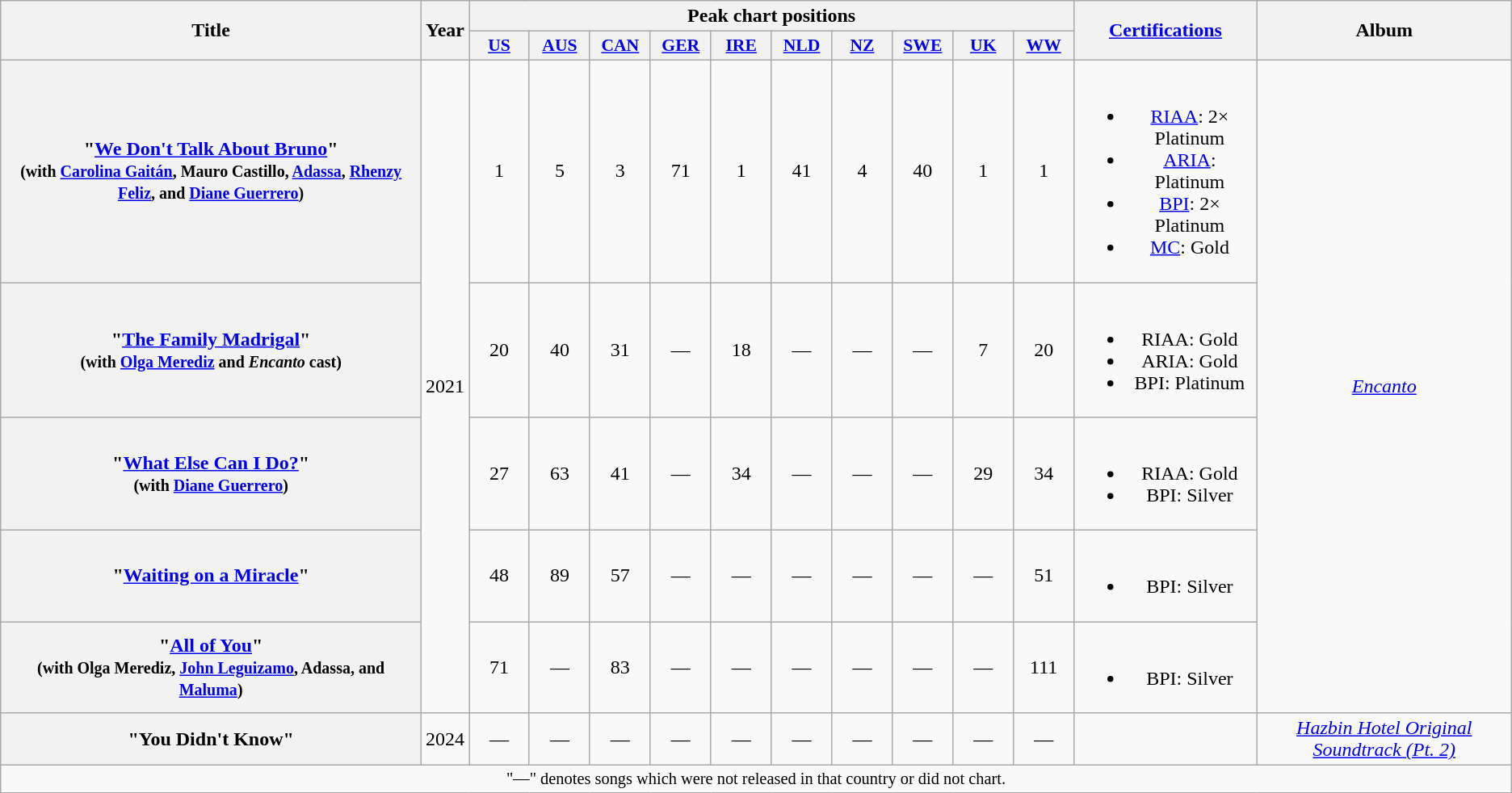<table class="wikitable plainrowheaders" style="text-align:center;">
<tr>
<th scope="col" rowspan="2">Title</th>
<th scope="col" rowspan="2">Year</th>
<th scope="col" colspan="10">Peak chart positions</th>
<th scope="col" rowspan="2"><a href='#'>Certifications</a></th>
<th scope="col" rowspan="2">Album</th>
</tr>
<tr>
<th scope="col" style="width:3em;font-size:90%;"><a href='#'>US</a><br></th>
<th scope="col" style="width:3em;font-size:90%;"><a href='#'>AUS</a><br></th>
<th scope="col" style="width:3em;font-size:90%;"><a href='#'>CAN</a><br></th>
<th scope="col" style="width:3em;font-size:90%;"><a href='#'>GER</a><br></th>
<th scope="col" style="width:3em;font-size:90%;"><a href='#'>IRE</a><br></th>
<th scope="col" style="width:3em;font-size:90%;"><a href='#'>NLD</a><br></th>
<th scope="col" style="width:3em;font-size:90%;"><a href='#'>NZ</a><br></th>
<th scope="col" style="width:3em;font-size:90%;"><a href='#'>SWE</a><br></th>
<th scope="col" style="width:3em;font-size:90%;"><a href='#'>UK</a><br></th>
<th scope="col" style="width:3em;font-size:90%;"><a href='#'>WW</a><br></th>
</tr>
<tr>
<th scope="row">"<a href='#'>We Don't Talk About Bruno</a>"<br><small>(with <a href='#'>Carolina Gaitán</a>, Mauro Castillo, <a href='#'>Adassa</a>, <a href='#'>Rhenzy Feliz</a>, and <a href='#'>Diane Guerrero</a>)</small></th>
<td rowspan="5">2021</td>
<td>1</td>
<td>5</td>
<td>3</td>
<td>71</td>
<td>1</td>
<td>41</td>
<td>4<br></td>
<td>40<br></td>
<td>1</td>
<td>1</td>
<td><br><ul><li><a href='#'>RIAA</a>: 2× Platinum</li><li><a href='#'>ARIA</a>: Platinum</li><li><a href='#'>BPI</a>: 2× Platinum</li><li><a href='#'>MC</a>: Gold</li></ul></td>
<td rowspan="5"><em><a href='#'>Encanto</a></em></td>
</tr>
<tr>
<th scope="row">"<a href='#'>The Family Madrigal</a>"<br><small>(with <a href='#'>Olga Merediz</a> and <em>Encanto</em> cast)</small></th>
<td>20</td>
<td>40</td>
<td>31</td>
<td>—</td>
<td>18</td>
<td>—</td>
<td>—</td>
<td>—</td>
<td>7</td>
<td>20</td>
<td><br><ul><li>RIAA: Gold</li><li>ARIA: Gold</li><li>BPI: Platinum</li></ul></td>
</tr>
<tr>
<th scope="row">"<a href='#'>What Else Can I Do?</a>"<br><small>(with <a href='#'>Diane Guerrero</a>)</small></th>
<td>27</td>
<td>63</td>
<td>41</td>
<td>—</td>
<td>34</td>
<td>—</td>
<td>—</td>
<td>—</td>
<td>29</td>
<td>34</td>
<td><br><ul><li>RIAA: Gold</li><li>BPI: Silver</li></ul></td>
</tr>
<tr>
<th scope="row">"<a href='#'>Waiting on a Miracle</a>"</th>
<td>48</td>
<td>89</td>
<td>57</td>
<td>—</td>
<td>—</td>
<td>—</td>
<td>—</td>
<td>—</td>
<td>—</td>
<td>51</td>
<td><br><ul><li>BPI: Silver</li></ul></td>
</tr>
<tr>
<th scope="row">"<a href='#'>All of You</a>"<br><small>(with Olga Merediz, <a href='#'>John Leguizamo</a>, Adassa, and <a href='#'>Maluma</a>)</small></th>
<td>71</td>
<td>—</td>
<td>83</td>
<td>—</td>
<td>—</td>
<td>—</td>
<td>—</td>
<td>—</td>
<td>—</td>
<td>111</td>
<td><br><ul><li>BPI: Silver</li></ul></td>
</tr>
<tr>
<th scope="row">"You Didn't Know"<br></th>
<td>2024</td>
<td>—</td>
<td>—</td>
<td>—</td>
<td>—</td>
<td>—</td>
<td>—</td>
<td>—</td>
<td>—</td>
<td>—</td>
<td>—</td>
<td></td>
<td><em><a href='#'>Hazbin Hotel Original Soundtrack (Pt. 2)</a></em></td>
</tr>
<tr>
<td colspan="14" style="font-size:85%;">"—" denotes songs which were not released in that country or did not chart.</td>
</tr>
</table>
